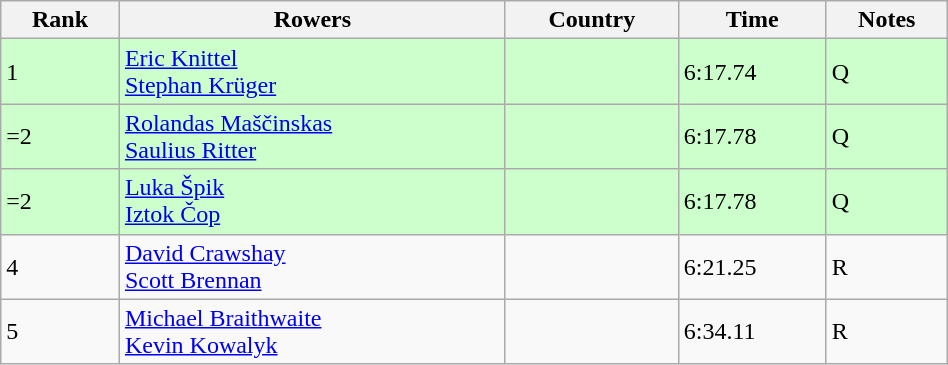<table class="wikitable sortable" width=50%>
<tr>
<th>Rank</th>
<th>Rowers</th>
<th>Country</th>
<th>Time</th>
<th>Notes</th>
</tr>
<tr bgcolor=ccffcc>
<td>1</td>
<td><a href='#'>Eric Knittel</a><br><a href='#'>Stephan Krüger</a></td>
<td></td>
<td>6:17.74</td>
<td>Q</td>
</tr>
<tr bgcolor=ccffcc>
<td>=2</td>
<td><a href='#'>Rolandas Maščinskas</a><br><a href='#'>Saulius Ritter</a></td>
<td></td>
<td>6:17.78</td>
<td>Q</td>
</tr>
<tr bgcolor=ccffcc>
<td>=2</td>
<td><a href='#'>Luka Špik</a><br><a href='#'>Iztok Čop</a></td>
<td></td>
<td>6:17.78</td>
<td>Q</td>
</tr>
<tr>
<td>4</td>
<td><a href='#'>David Crawshay</a><br><a href='#'>Scott Brennan</a></td>
<td></td>
<td>6:21.25</td>
<td>R</td>
</tr>
<tr>
<td>5</td>
<td><a href='#'>Michael Braithwaite</a><br><a href='#'>Kevin Kowalyk</a></td>
<td></td>
<td>6:34.11</td>
<td>R</td>
</tr>
</table>
